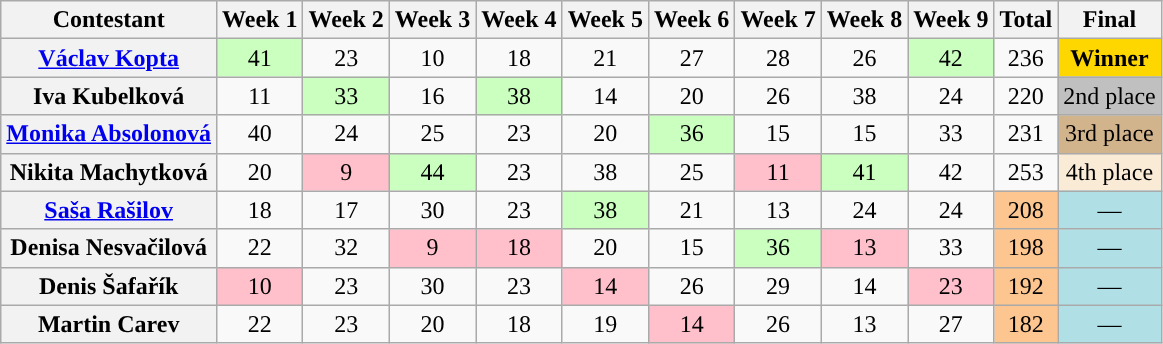<table class="wikitable sortable" style="text-align:center">
<tr>
<th>Contestant</th>
<th>Week 1</th>
<th>Week 2</th>
<th>Week 3</th>
<th>Week 4</th>
<th>Week 5</th>
<th>Week 6</th>
<th>Week 7</th>
<th>Week 8</th>
<th>Week 9</th>
<th>Total</th>
<th>Final</th>
</tr>
<tr>
<th><a href='#'>Václav Kopta</a></th>
<td style="background:#cbffc0">41</td>
<td>23</td>
<td>10</td>
<td>18</td>
<td>21</td>
<td>27</td>
<td>28</td>
<td>26</td>
<td data-sort-value=a; style="background:#cbffc0">42</td>
<td>236</td>
<td style="background:gold"><strong>Winner</strong></td>
</tr>
<tr>
<th>Iva Kubelková</th>
<td>11</td>
<td style="background:#cbffc0">33</td>
<td>16</td>
<td style="background:#cbffc0">38</td>
<td>14</td>
<td>20</td>
<td>26</td>
<td>38</td>
<td>24</td>
<td>220</td>
<td style="background:silver">2nd place</td>
</tr>
<tr>
<th><a href='#'>Monika Absolonová</a></th>
<td>40</td>
<td>24</td>
<td>25</td>
<td>23</td>
<td>20</td>
<td style="background:#cbffc0">36</td>
<td>15</td>
<td>15</td>
<td>33</td>
<td>231</td>
<td style="background:tan">3rd place</td>
</tr>
<tr>
<th>Nikita Machytková</th>
<td>20</td>
<td style="background:pink">9</td>
<td style="background:#cbffc0">44</td>
<td>23</td>
<td data-sort-value=a>38</td>
<td>25</td>
<td style="background:pink">11</td>
<td style="background:#cbffc0">41</td>
<td>42</td>
<td>253</td>
<td style="background:antiquewhite">4th place</td>
</tr>
<tr>
<th><a href='#'>Saša Rašilov</a></th>
<td>18</td>
<td>17</td>
<td>30</td>
<td>23</td>
<td data-sort-value=b; style="background:#cbffc0">38</td>
<td>21</td>
<td>13</td>
<td>24</td>
<td>24</td>
<td style="background:#fdc58f;">208</td>
<td style="background:#b0e0e6;">—</td>
</tr>
<tr>
<th>Denisa Nesvačilová</th>
<td>22</td>
<td>32</td>
<td style="background:pink">9</td>
<td data-sort-value=1; style="background:pink">18</td>
<td>20</td>
<td>15</td>
<td style="background:#cbffc0">36</td>
<td data-sort-value=1; style="background:pink">13</td>
<td>33</td>
<td style="background:#fdc58f;">198</td>
<td style="background:#b0e0e6;">—</td>
</tr>
<tr>
<th>Denis Šafařík</th>
<td style="background:pink">10</td>
<td>23</td>
<td>30</td>
<td>23</td>
<td data-sort-value=1; style="background:pink">14</td>
<td>26</td>
<td>29</td>
<td>14</td>
<td style="background:pink">23</td>
<td style="background:#fdc58f;">192</td>
<td style="background:#b0e0e6;">—</td>
</tr>
<tr>
<th>Martin Carev</th>
<td>22</td>
<td>23</td>
<td>20</td>
<td>18</td>
<td>19</td>
<td style="background:pink">14</td>
<td>26</td>
<td>13</td>
<td>27</td>
<td style="background:#fdc58f;">182</td>
<td style="background:#b0e0e6;">—</td>
</tr>
</table>
